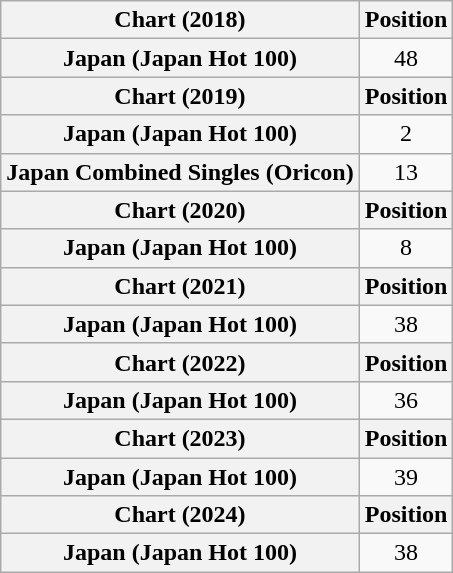<table class="wikitable plainrowheaders" style="text-align:center">
<tr>
<th scope="col">Chart (2018)</th>
<th scope="col">Position</th>
</tr>
<tr>
<th scope="row">Japan (Japan Hot 100)</th>
<td>48</td>
</tr>
<tr>
<th scope="col">Chart (2019)</th>
<th scope="col">Position</th>
</tr>
<tr>
<th scope="row">Japan (Japan Hot 100)</th>
<td>2</td>
</tr>
<tr>
<th scope="row">Japan Combined Singles (Oricon)</th>
<td>13</td>
</tr>
<tr>
<th scope="col">Chart (2020)</th>
<th scope="col">Position</th>
</tr>
<tr>
<th scope="row">Japan (Japan Hot 100)</th>
<td>8</td>
</tr>
<tr>
<th scope="col">Chart (2021)</th>
<th scope="col">Position</th>
</tr>
<tr>
<th scope="row">Japan (Japan Hot 100)</th>
<td>38</td>
</tr>
<tr>
<th scope="col">Chart (2022)</th>
<th scope="col">Position</th>
</tr>
<tr>
<th scope="row">Japan (Japan Hot 100)</th>
<td>36</td>
</tr>
<tr>
<th scope="col">Chart (2023)</th>
<th scope="col">Position</th>
</tr>
<tr>
<th scope="row">Japan (Japan Hot 100)</th>
<td>39</td>
</tr>
<tr>
<th scope="col">Chart (2024)</th>
<th scope="col">Position</th>
</tr>
<tr>
<th scope="row">Japan (Japan Hot 100)</th>
<td>38</td>
</tr>
</table>
